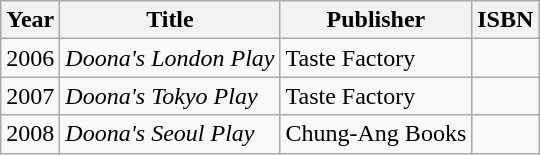<table class="wikitable sortable">
<tr>
<th scope="col">Year</th>
<th scope="col">Title</th>
<th>Publisher</th>
<th>ISBN</th>
</tr>
<tr>
<td>2006</td>
<td><em>Doona's London Play</em></td>
<td>Taste Factory</td>
<td></td>
</tr>
<tr>
<td>2007</td>
<td><em>Doona's Tokyo Play</em></td>
<td>Taste Factory</td>
<td></td>
</tr>
<tr>
<td>2008</td>
<td><em>Doona's Seoul Play</em></td>
<td>Chung-Ang Books</td>
<td></td>
</tr>
</table>
